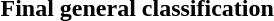<table>
<tr>
<td><strong>Final general classification</strong></td>
</tr>
</table>
